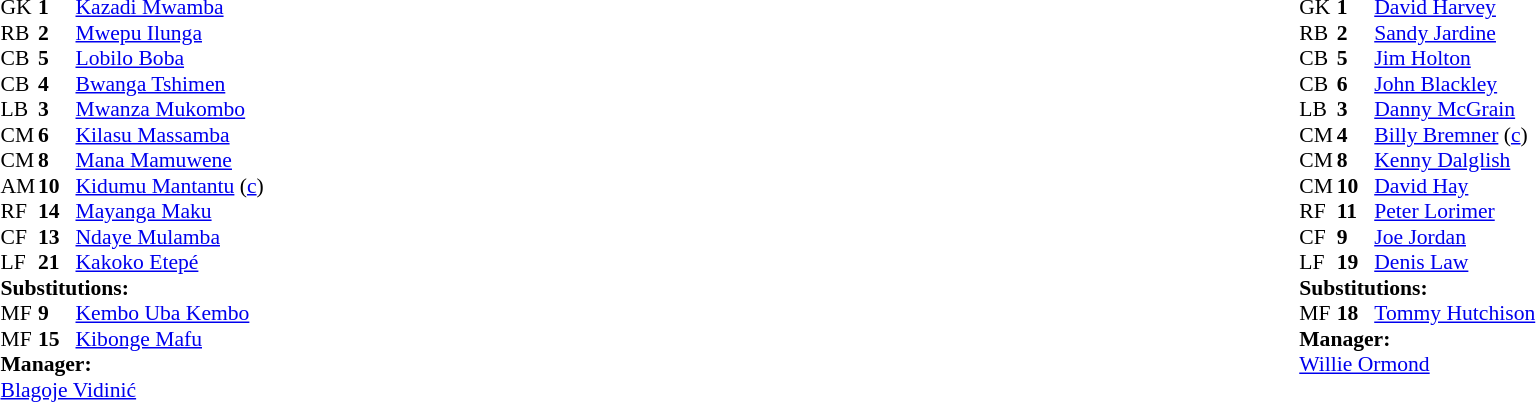<table width="100%">
<tr>
<td valign="top" width="50%"><br><table style="font-size: 90%" cellspacing="0" cellpadding="0">
<tr>
<th width="25"></th>
<th width="25"></th>
</tr>
<tr>
<td>GK</td>
<td><strong>1</strong></td>
<td><a href='#'>Kazadi Mwamba</a></td>
</tr>
<tr>
<td>RB</td>
<td><strong>2</strong></td>
<td><a href='#'>Mwepu Ilunga</a></td>
</tr>
<tr>
<td>CB</td>
<td><strong>5</strong></td>
<td><a href='#'>Lobilo Boba</a></td>
</tr>
<tr>
<td>CB</td>
<td><strong>4</strong></td>
<td><a href='#'>Bwanga Tshimen</a></td>
</tr>
<tr>
<td>LB</td>
<td><strong>3</strong></td>
<td><a href='#'>Mwanza Mukombo</a></td>
</tr>
<tr>
<td>CM</td>
<td><strong>6</strong></td>
<td><a href='#'>Kilasu Massamba</a></td>
</tr>
<tr>
<td>CM</td>
<td><strong>8</strong></td>
<td><a href='#'>Mana Mamuwene</a></td>
</tr>
<tr>
<td>AM</td>
<td><strong>10</strong></td>
<td><a href='#'>Kidumu Mantantu</a> (<a href='#'>c</a>)</td>
<td></td>
<td></td>
</tr>
<tr>
<td>RF</td>
<td><strong>14</strong></td>
<td><a href='#'>Mayanga Maku</a></td>
<td></td>
<td></td>
</tr>
<tr>
<td>CF</td>
<td><strong>13</strong></td>
<td><a href='#'>Ndaye Mulamba</a></td>
</tr>
<tr>
<td>LF</td>
<td><strong>21</strong></td>
<td><a href='#'>Kakoko Etepé</a></td>
</tr>
<tr>
<td colspan="3"><strong>Substitutions:</strong></td>
</tr>
<tr>
<td>MF</td>
<td><strong>9</strong></td>
<td><a href='#'>Kembo Uba Kembo</a></td>
<td></td>
<td></td>
</tr>
<tr>
<td>MF</td>
<td><strong>15</strong></td>
<td><a href='#'>Kibonge Mafu</a></td>
<td></td>
<td></td>
</tr>
<tr>
<td colspan="3"><strong>Manager:</strong></td>
</tr>
<tr>
<td colspan="3"> <a href='#'>Blagoje Vidinić</a></td>
</tr>
</table>
</td>
<td valign="top" width="50%"><br><table style="font-size: 90%" cellspacing="0" cellpadding="0" align=center>
<tr>
<th width="25"></th>
<th width="25"></th>
</tr>
<tr>
<td>GK</td>
<td><strong>1</strong></td>
<td><a href='#'>David Harvey</a></td>
</tr>
<tr>
<td>RB</td>
<td><strong>2</strong></td>
<td><a href='#'>Sandy Jardine</a></td>
</tr>
<tr>
<td>CB</td>
<td><strong>5</strong></td>
<td><a href='#'>Jim Holton</a></td>
<td></td>
</tr>
<tr>
<td>CB</td>
<td><strong>6</strong></td>
<td><a href='#'>John Blackley</a></td>
</tr>
<tr>
<td>LB</td>
<td><strong>3</strong></td>
<td><a href='#'>Danny McGrain</a></td>
</tr>
<tr>
<td>CM</td>
<td><strong>4</strong></td>
<td><a href='#'>Billy Bremner</a> (<a href='#'>c</a>)</td>
</tr>
<tr>
<td>CM</td>
<td><strong>8</strong></td>
<td><a href='#'>Kenny Dalglish</a></td>
<td></td>
<td></td>
</tr>
<tr>
<td>CM</td>
<td><strong>10</strong></td>
<td><a href='#'>David Hay</a></td>
</tr>
<tr>
<td>RF</td>
<td><strong>11</strong></td>
<td><a href='#'>Peter Lorimer</a></td>
</tr>
<tr>
<td>CF</td>
<td><strong>9</strong></td>
<td><a href='#'>Joe Jordan</a></td>
</tr>
<tr>
<td>LF</td>
<td><strong>19</strong></td>
<td><a href='#'>Denis Law</a></td>
</tr>
<tr>
<td colspan="3"><strong>Substitutions:</strong></td>
</tr>
<tr>
<td>MF</td>
<td><strong>18</strong></td>
<td><a href='#'>Tommy Hutchison</a></td>
<td></td>
<td></td>
</tr>
<tr>
<td colspan="3"><strong>Manager:</strong></td>
</tr>
<tr>
<td colspan="3"><a href='#'>Willie Ormond</a></td>
</tr>
</table>
</td>
</tr>
</table>
